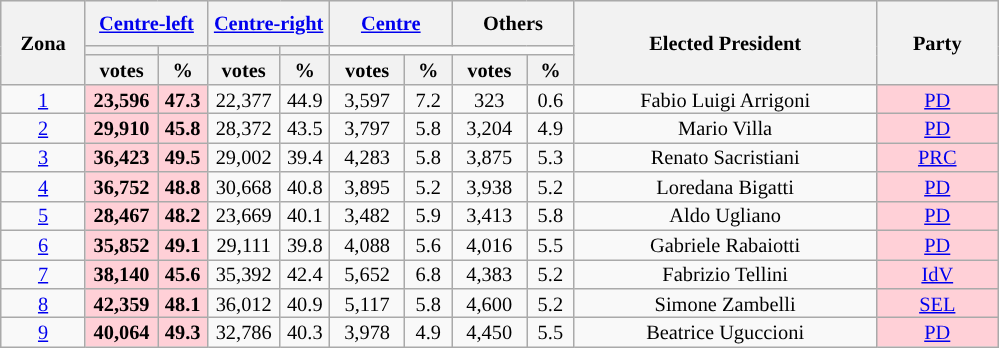<table class="wikitable" style="text-align:center; font-size:85%; line-height:13px">
<tr style="height:30px; background-color:#E9E9E9">
<th style="width:50px;" rowspan="3">Zona</th>
<th style="width:75px;" colspan="2"><a href='#'>Centre-left</a></th>
<th style="width:75px;" colspan="2"><a href='#'>Centre-right</a></th>
<th style="width:75px;" colspan="2"><a href='#'>Centre</a></th>
<th style="width:75px;" colspan="2">Others</th>
<th style="width:195px;" rowspan="3">Elected President</th>
<th style="width:75px;" rowspan="3">Party</th>
</tr>
<tr>
<th style="background:"></th>
<th style="background:"></th>
<th style="background:"></th>
<th style="background:"></th>
</tr>
<tr>
<th>votes</th>
<th>%</th>
<th>votes</th>
<th>%</th>
<th>votes</th>
<th>%</th>
<th>votes</th>
<th>%</th>
</tr>
<tr>
<td><a href='#'>1</a></td>
<td style="background:#FFD0D7"><strong>23,596</strong></td>
<td style="background:#FFD0D7"><strong>47.3</strong></td>
<td>22,377</td>
<td>44.9</td>
<td>3,597</td>
<td>7.2</td>
<td>323</td>
<td>0.6</td>
<td>Fabio Luigi Arrigoni</td>
<td style="background:#FFD0D7"><a href='#'>PD</a></td>
</tr>
<tr>
<td><a href='#'>2</a></td>
<td style="background:#FFD0D7"><strong>29,910</strong></td>
<td style="background:#FFD0D7"><strong>45.8</strong></td>
<td>28,372</td>
<td>43.5</td>
<td>3,797</td>
<td>5.8</td>
<td>3,204</td>
<td>4.9</td>
<td>Mario Villa</td>
<td style="background:#FFD0D7"><a href='#'>PD</a></td>
</tr>
<tr>
<td><a href='#'>3</a></td>
<td style="background:#FFD0D7"><strong>36,423</strong></td>
<td style="background:#FFD0D7"><strong>49.5</strong></td>
<td>29,002</td>
<td>39.4</td>
<td>4,283</td>
<td>5.8</td>
<td>3,875</td>
<td>5.3</td>
<td>Renato Sacristiani</td>
<td style="background:#FFD0D7"><a href='#'>PRC</a></td>
</tr>
<tr>
<td><a href='#'>4</a></td>
<td style="background:#FFD0D7"><strong>36,752</strong></td>
<td style="background:#FFD0D7"><strong>48.8</strong></td>
<td>30,668</td>
<td>40.8</td>
<td>3,895</td>
<td>5.2</td>
<td>3,938</td>
<td>5.2</td>
<td>Loredana Bigatti</td>
<td style="background:#FFD0D7"><a href='#'>PD</a></td>
</tr>
<tr>
<td><a href='#'>5</a></td>
<td style="background:#FFD0D7"><strong>28,467</strong></td>
<td style="background:#FFD0D7"><strong>48.2</strong></td>
<td>23,669</td>
<td>40.1</td>
<td>3,482</td>
<td>5.9</td>
<td>3,413</td>
<td>5.8</td>
<td>Aldo Ugliano</td>
<td style="background:#FFD0D7"><a href='#'>PD</a></td>
</tr>
<tr>
<td><a href='#'>6</a></td>
<td style="background:#FFD0D7"><strong>35,852</strong></td>
<td style="background:#FFD0D7"><strong>49.1</strong></td>
<td>29,111</td>
<td>39.8</td>
<td>4,088</td>
<td>5.6</td>
<td>4,016</td>
<td>5.5</td>
<td>Gabriele Rabaiotti</td>
<td style="background:#FFD0D7"><a href='#'>PD</a></td>
</tr>
<tr>
<td><a href='#'>7</a></td>
<td style="background:#FFD0D7"><strong>38,140</strong></td>
<td style="background:#FFD0D7"><strong>45.6</strong></td>
<td>35,392</td>
<td>42.4</td>
<td>5,652</td>
<td>6.8</td>
<td>4,383</td>
<td>5.2</td>
<td>Fabrizio Tellini</td>
<td style="background:#FFD0D7"><a href='#'>IdV</a></td>
</tr>
<tr>
<td><a href='#'>8</a></td>
<td style="background:#FFD0D7"><strong>42,359</strong></td>
<td style="background:#FFD0D7"><strong>48.1</strong></td>
<td>36,012</td>
<td>40.9</td>
<td>5,117</td>
<td>5.8</td>
<td>4,600</td>
<td>5.2</td>
<td>Simone Zambelli</td>
<td style="background:#FFD0D7"><a href='#'>SEL</a></td>
</tr>
<tr>
<td><a href='#'>9</a></td>
<td style="background:#FFD0D7"><strong>40,064</strong></td>
<td style="background:#FFD0D7"><strong>49.3</strong></td>
<td>32,786</td>
<td>40.3</td>
<td>3,978</td>
<td>4.9</td>
<td>4,450</td>
<td>5.5</td>
<td>Beatrice Uguccioni</td>
<td style="background:#FFD0D7"><a href='#'>PD</a></td>
</tr>
</table>
